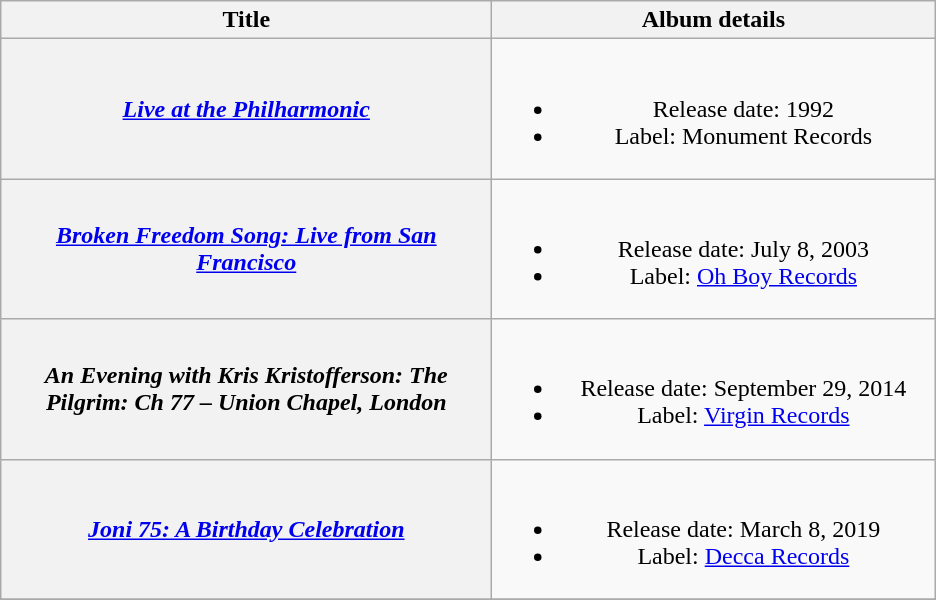<table class="wikitable plainrowheaders" style="text-align:center;">
<tr>
<th style="width:20em;">Title</th>
<th style="width:18em;">Album details</th>
</tr>
<tr>
<th scope="row"><em><a href='#'>Live at the Philharmonic</a></em></th>
<td><br><ul><li>Release date: 1992</li><li>Label: Monument Records</li></ul></td>
</tr>
<tr>
<th scope="row"><em><a href='#'>Broken Freedom Song: Live from San Francisco</a></em></th>
<td><br><ul><li>Release date: July 8, 2003</li><li>Label: <a href='#'>Oh Boy Records</a></li></ul></td>
</tr>
<tr>
<th scope="row"><em>An Evening with Kris Kristofferson: The Pilgrim: Ch 77 – Union Chapel, London</em></th>
<td><br><ul><li>Release date: September 29, 2014</li><li>Label: <a href='#'>Virgin Records</a></li></ul></td>
</tr>
<tr>
<th scope="row"><em><a href='#'>Joni 75: A Birthday Celebration</a></em></th>
<td><br><ul><li>Release date: March 8, 2019</li><li>Label: <a href='#'>Decca Records</a></li></ul></td>
</tr>
<tr>
</tr>
</table>
